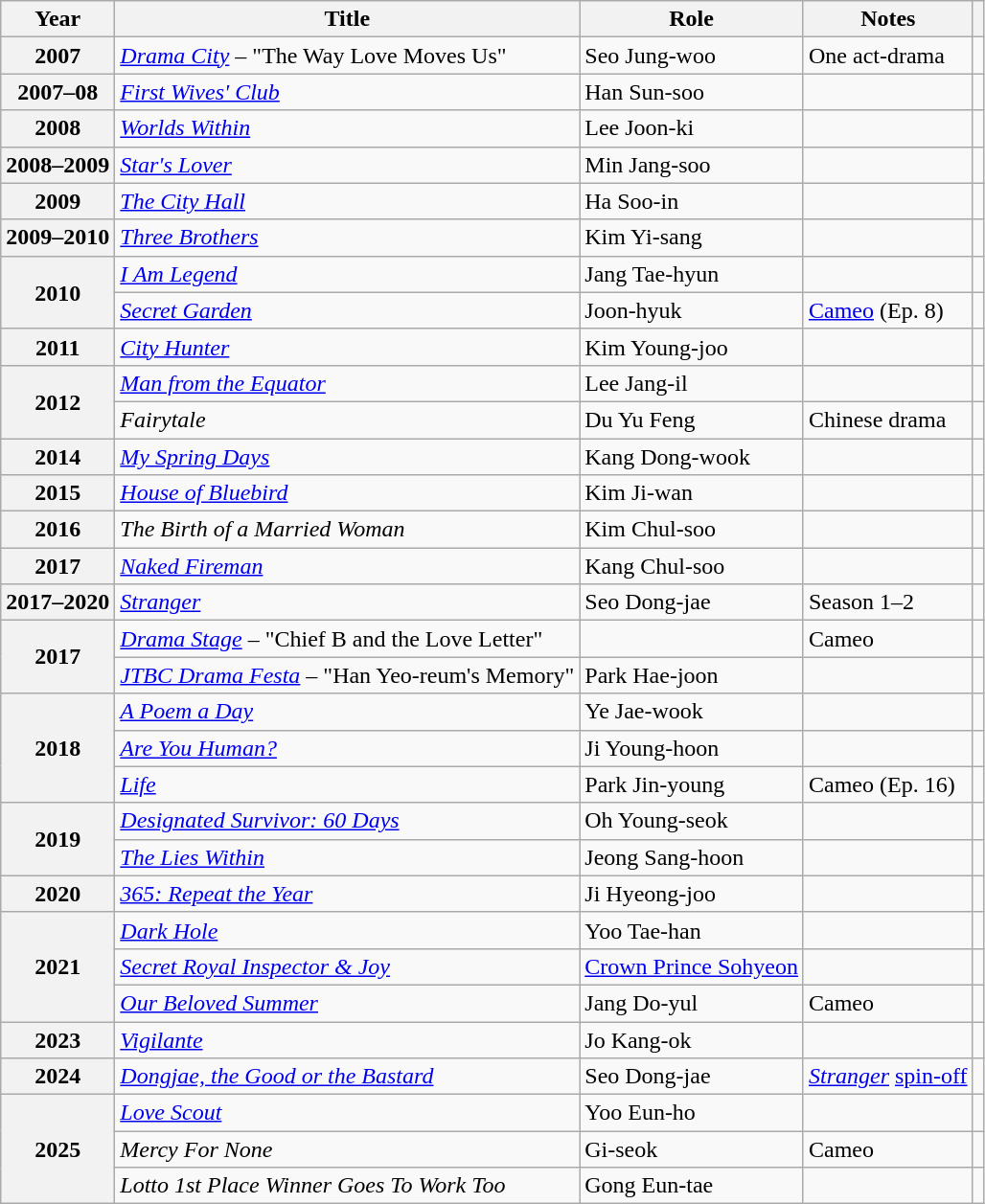<table class="wikitable plainrowheaders sortable">
<tr>
<th scope="col">Year</th>
<th scope="col">Title</th>
<th scope="col">Role</th>
<th scope="col">Notes</th>
<th scope="col" class="unsortable"></th>
</tr>
<tr>
<th scope="row">2007</th>
<td><em><a href='#'>Drama City</a></em> – "The Way Love Moves Us"</td>
<td>Seo Jung-woo</td>
<td>One act-drama</td>
<td style="text-align:center"></td>
</tr>
<tr>
<th scope="row">2007–08</th>
<td><em><a href='#'>First Wives' Club</a></em></td>
<td>Han Sun-soo</td>
<td></td>
<td style="text-align:center"></td>
</tr>
<tr>
<th scope="row">2008</th>
<td><em><a href='#'>Worlds Within</a></em></td>
<td>Lee Joon-ki</td>
<td></td>
<td style="text-align:center"></td>
</tr>
<tr>
<th scope="row">2008–2009</th>
<td><em><a href='#'>Star's Lover</a></em></td>
<td>Min Jang-soo</td>
<td></td>
<td style="text-align:center"></td>
</tr>
<tr>
<th scope="row">2009</th>
<td><em><a href='#'>The City Hall</a></em></td>
<td>Ha Soo-in</td>
<td></td>
<td style="text-align:center"></td>
</tr>
<tr>
<th scope="row">2009–2010</th>
<td><em><a href='#'>Three Brothers</a></em></td>
<td>Kim Yi-sang</td>
<td></td>
<td style="text-align:center"></td>
</tr>
<tr>
<th scope="row" rowspan="2">2010</th>
<td><em><a href='#'>I Am Legend</a></em></td>
<td>Jang Tae-hyun</td>
<td></td>
<td style="text-align:center"></td>
</tr>
<tr>
<td><em><a href='#'>Secret Garden</a></em></td>
<td>Joon-hyuk</td>
<td><a href='#'>Cameo</a> (Ep. 8)</td>
<td style="text-align:center"></td>
</tr>
<tr>
<th scope="row">2011</th>
<td><em><a href='#'>City Hunter</a></em></td>
<td>Kim Young-joo</td>
<td></td>
<td style="text-align:center"></td>
</tr>
<tr>
<th scope="row" rowspan="2">2012</th>
<td><em><a href='#'>Man from the Equator</a></em></td>
<td>Lee Jang-il</td>
<td></td>
<td style="text-align:center"></td>
</tr>
<tr>
<td><em>Fairytale</em></td>
<td>Du Yu Feng</td>
<td>Chinese drama</td>
<td style="text-align:center"></td>
</tr>
<tr>
<th scope="row">2014</th>
<td><em><a href='#'>My Spring Days</a></em></td>
<td>Kang Dong-wook</td>
<td></td>
<td style="text-align:center"></td>
</tr>
<tr>
<th scope="row">2015</th>
<td><em><a href='#'>House of Bluebird</a></em></td>
<td>Kim Ji-wan</td>
<td></td>
<td style="text-align:center"></td>
</tr>
<tr>
<th scope="row">2016</th>
<td><em>The Birth of a Married Woman</em></td>
<td>Kim Chul-soo</td>
<td></td>
<td style="text-align:center"></td>
</tr>
<tr>
<th scope="row">2017</th>
<td><em><a href='#'>Naked Fireman</a></em></td>
<td>Kang Chul-soo</td>
<td></td>
<td style="text-align:center"></td>
</tr>
<tr>
<th scope="row">2017–2020</th>
<td><em><a href='#'>Stranger</a></em></td>
<td>Seo Dong-jae</td>
<td>Season 1–2</td>
<td style="text-align:center"></td>
</tr>
<tr>
<th scope="row" rowspan="2">2017</th>
<td><em><a href='#'>Drama Stage</a></em> – "Chief B and the Love Letter"</td>
<td></td>
<td>Cameo</td>
<td style="text-align:center"></td>
</tr>
<tr>
<td><em><a href='#'>JTBC Drama Festa</a></em> – "Han Yeo-reum's Memory"</td>
<td>Park Hae-joon</td>
<td></td>
<td style="text-align:center"></td>
</tr>
<tr>
<th scope="row" rowspan="3">2018</th>
<td><em><a href='#'>A Poem a Day</a></em></td>
<td>Ye Jae-wook</td>
<td></td>
<td style="text-align:center"></td>
</tr>
<tr>
<td><em><a href='#'>Are You Human?</a></em></td>
<td>Ji Young-hoon</td>
<td></td>
<td style="text-align:center"></td>
</tr>
<tr>
<td><em><a href='#'>Life</a></em></td>
<td>Park Jin-young</td>
<td>Cameo (Ep. 16)</td>
<td style="text-align:center"></td>
</tr>
<tr>
<th scope="row" rowspan="2">2019</th>
<td><em><a href='#'>Designated Survivor: 60 Days</a></em></td>
<td>Oh Young-seok</td>
<td></td>
<td style="text-align:center"></td>
</tr>
<tr>
<td><em><a href='#'>The Lies Within</a></em></td>
<td>Jeong Sang-hoon</td>
<td></td>
<td style="text-align:center"></td>
</tr>
<tr>
<th scope="row">2020</th>
<td><em><a href='#'>365: Repeat the Year</a></em></td>
<td>Ji Hyeong-joo</td>
<td></td>
<td style="text-align:center"></td>
</tr>
<tr>
<th scope="row" rowspan="3">2021</th>
<td><em><a href='#'>Dark Hole</a></em></td>
<td>Yoo Tae-han</td>
<td></td>
<td style="text-align:center"></td>
</tr>
<tr>
<td><em><a href='#'>Secret Royal Inspector & Joy</a></em></td>
<td><a href='#'>Crown Prince Sohyeon</a></td>
<td></td>
<td style="text-align:center"></td>
</tr>
<tr>
<td><em><a href='#'>Our Beloved Summer</a></em></td>
<td>Jang Do-yul</td>
<td>Cameo</td>
<td style="text-align:center"></td>
</tr>
<tr>
<th scope="row">2023</th>
<td><em><a href='#'>Vigilante</a></em></td>
<td>Jo Kang-ok</td>
<td></td>
<td style="text-align:center"></td>
</tr>
<tr>
<th scope="row">2024</th>
<td><em><a href='#'>Dongjae, the Good or the Bastard</a></em></td>
<td>Seo Dong-jae</td>
<td><em><a href='#'>Stranger</a></em> <a href='#'>spin-off</a></td>
<td style="text-align:center"></td>
</tr>
<tr>
<th rowspan="3" scope="row">2025</th>
<td><em><a href='#'>Love Scout</a></em></td>
<td>Yoo Eun-ho</td>
<td></td>
<td style="text-align:center"></td>
</tr>
<tr>
<td><em>Mercy For None</em></td>
<td>Gi-seok</td>
<td>Cameo</td>
<td style="text-align:center"></td>
</tr>
<tr>
<td><em>Lotto 1st Place Winner Goes To Work Too</em></td>
<td>Gong Eun-tae</td>
<td></td>
<td style="text-align:center"></td>
</tr>
</table>
